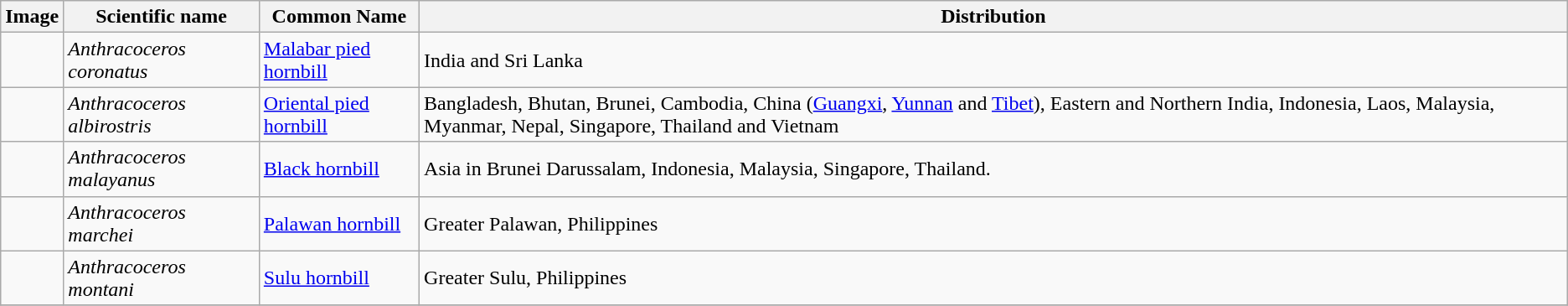<table class="wikitable">
<tr>
<th>Image</th>
<th>Scientific name</th>
<th>Common Name</th>
<th>Distribution</th>
</tr>
<tr>
<td></td>
<td><em>Anthracoceros coronatus</em></td>
<td><a href='#'>Malabar pied hornbill</a></td>
<td>India and Sri Lanka</td>
</tr>
<tr>
<td></td>
<td><em>Anthracoceros albirostris</em></td>
<td><a href='#'>Oriental pied hornbill</a></td>
<td>Bangladesh, Bhutan, Brunei, Cambodia, China (<a href='#'>Guangxi</a>, <a href='#'>Yunnan</a> and <a href='#'>Tibet</a>), Eastern and Northern India, Indonesia, Laos, Malaysia, Myanmar, Nepal, Singapore, Thailand and Vietnam</td>
</tr>
<tr>
<td></td>
<td><em>Anthracoceros malayanus</em></td>
<td><a href='#'>Black hornbill</a></td>
<td>Asia in Brunei Darussalam, Indonesia, Malaysia, Singapore, Thailand.</td>
</tr>
<tr>
<td></td>
<td><em>Anthracoceros marchei</em></td>
<td><a href='#'>Palawan hornbill</a></td>
<td>Greater Palawan, Philippines</td>
</tr>
<tr>
<td></td>
<td><em>Anthracoceros montani</em></td>
<td><a href='#'>Sulu hornbill</a></td>
<td>Greater Sulu, Philippines</td>
</tr>
<tr>
</tr>
</table>
